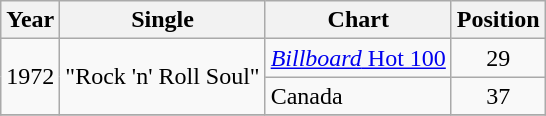<table class="wikitable">
<tr>
<th>Year</th>
<th>Single</th>
<th>Chart</th>
<th>Position</th>
</tr>
<tr>
<td rowspan="2">1972</td>
<td rowspan="2">"Rock 'n' Roll Soul"</td>
<td><a href='#'><em>Billboard</em> Hot 100</a></td>
<td align="center">29</td>
</tr>
<tr>
<td>Canada</td>
<td align="center">37</td>
</tr>
<tr>
</tr>
</table>
